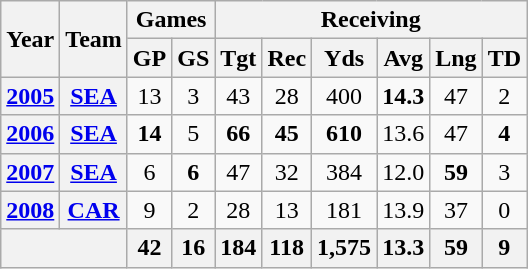<table class="wikitable" style="text-align:center">
<tr>
<th rowspan="2">Year</th>
<th rowspan="2">Team</th>
<th colspan="2">Games</th>
<th colspan="6">Receiving</th>
</tr>
<tr>
<th>GP</th>
<th>GS</th>
<th>Tgt</th>
<th>Rec</th>
<th>Yds</th>
<th>Avg</th>
<th>Lng</th>
<th>TD</th>
</tr>
<tr>
<th><a href='#'>2005</a></th>
<th><a href='#'>SEA</a></th>
<td>13</td>
<td>3</td>
<td>43</td>
<td>28</td>
<td>400</td>
<td><strong>14.3</strong></td>
<td>47</td>
<td>2</td>
</tr>
<tr>
<th><a href='#'>2006</a></th>
<th><a href='#'>SEA</a></th>
<td><strong>14</strong></td>
<td>5</td>
<td><strong>66</strong></td>
<td><strong>45</strong></td>
<td><strong>610</strong></td>
<td>13.6</td>
<td>47</td>
<td><strong>4</strong></td>
</tr>
<tr>
<th><a href='#'>2007</a></th>
<th><a href='#'>SEA</a></th>
<td>6</td>
<td><strong>6</strong></td>
<td>47</td>
<td>32</td>
<td>384</td>
<td>12.0</td>
<td><strong>59</strong></td>
<td>3</td>
</tr>
<tr>
<th><a href='#'>2008</a></th>
<th><a href='#'>CAR</a></th>
<td>9</td>
<td>2</td>
<td>28</td>
<td>13</td>
<td>181</td>
<td>13.9</td>
<td>37</td>
<td>0</td>
</tr>
<tr>
<th colspan="2"></th>
<th>42</th>
<th>16</th>
<th>184</th>
<th>118</th>
<th>1,575</th>
<th>13.3</th>
<th>59</th>
<th>9</th>
</tr>
</table>
